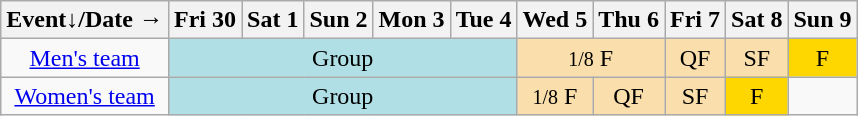<table class="wikitable" style="text-align: center">
<tr>
<th>Event↓/Date →</th>
<th>Fri 30</th>
<th>Sat 1</th>
<th>Sun 2</th>
<th>Mon 3</th>
<th>Tue 4</th>
<th>Wed 5</th>
<th>Thu 6</th>
<th>Fri 7</th>
<th>Sat 8</th>
<th>Sun 9</th>
</tr>
<tr>
<td><a href='#'>Men's team</a></td>
<td colspan="5" style="background: #b0e0e6">Group</td>
<td colspan="2" style="background: #fadfad"><small>1/8</small> F</td>
<td style="background: #fadfad">QF</td>
<td style="background: #fadfad">SF</td>
<td style="background: #ffd700">F</td>
</tr>
<tr>
<td><a href='#'>Women's team</a></td>
<td colspan="5" style="background: #b0e0e6">Group</td>
<td style="background: #fadfad"><small>1/8</small> F</td>
<td style="background: #fadfad">QF</td>
<td style="background: #fadfad">SF</td>
<td style="background: #ffd700">F</td>
<td></td>
</tr>
</table>
